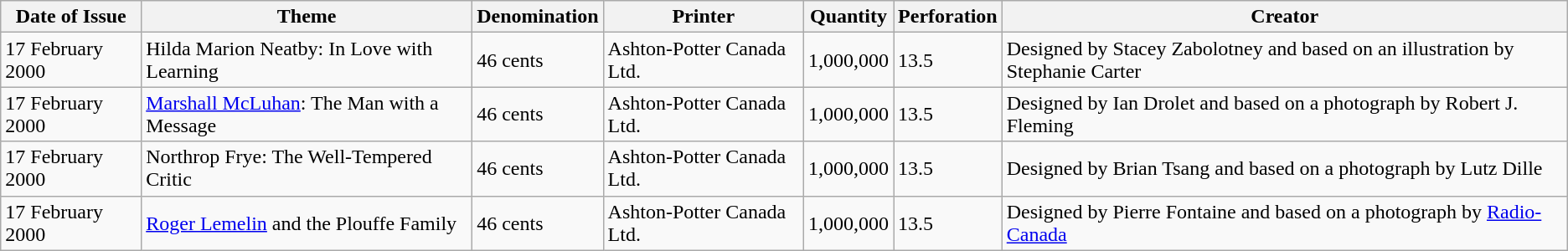<table class="wikitable sortable">
<tr>
<th>Date of Issue</th>
<th>Theme</th>
<th>Denomination</th>
<th>Printer</th>
<th>Quantity</th>
<th>Perforation</th>
<th>Creator</th>
</tr>
<tr>
<td>17 February 2000</td>
<td>Hilda Marion Neatby: In Love with Learning </td>
<td>46 cents</td>
<td>Ashton-Potter Canada Ltd.</td>
<td>1,000,000</td>
<td>13.5</td>
<td>Designed by Stacey Zabolotney and based on an illustration by Stephanie Carter</td>
</tr>
<tr>
<td>17 February 2000</td>
<td><a href='#'>Marshall McLuhan</a>: The Man with a Message  </td>
<td>46 cents</td>
<td>Ashton-Potter Canada Ltd.</td>
<td>1,000,000</td>
<td>13.5</td>
<td>Designed by Ian Drolet and based on a photograph by Robert J. Fleming</td>
</tr>
<tr>
<td>17 February 2000</td>
<td>Northrop Frye: The Well-Tempered Critic   </td>
<td>46 cents</td>
<td>Ashton-Potter Canada Ltd.</td>
<td>1,000,000</td>
<td>13.5</td>
<td>Designed by Brian Tsang and based on a photograph by Lutz Dille</td>
</tr>
<tr>
<td>17 February 2000</td>
<td><a href='#'>Roger Lemelin</a> and the Plouffe Family  </td>
<td>46 cents</td>
<td>Ashton-Potter Canada Ltd.</td>
<td>1,000,000</td>
<td>13.5</td>
<td>Designed by Pierre Fontaine and based on a photograph by <a href='#'>Radio-Canada</a></td>
</tr>
</table>
